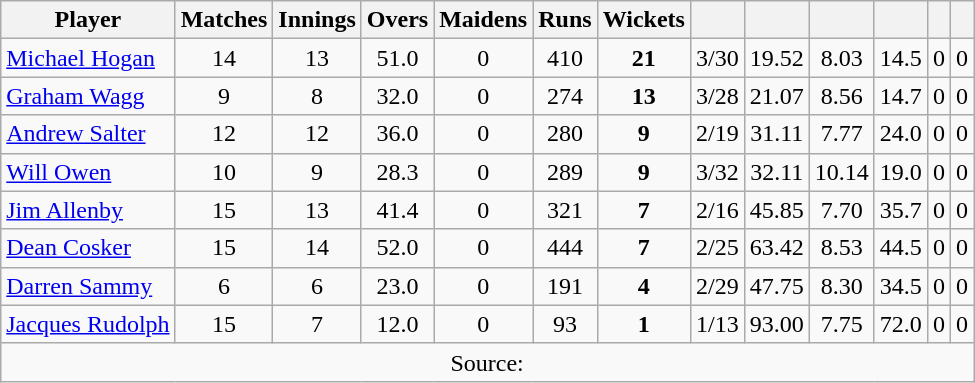<table class="wikitable" style="text-align:center">
<tr>
<th>Player</th>
<th>Matches</th>
<th>Innings</th>
<th>Overs</th>
<th>Maidens</th>
<th>Runs</th>
<th>Wickets</th>
<th></th>
<th></th>
<th></th>
<th></th>
<th></th>
<th></th>
</tr>
<tr>
<td align="left"><a href='#'>Michael Hogan</a></td>
<td>14</td>
<td>13</td>
<td>51.0</td>
<td>0</td>
<td>410</td>
<td><strong>21</strong></td>
<td>3/30</td>
<td>19.52</td>
<td>8.03</td>
<td>14.5</td>
<td>0</td>
<td>0</td>
</tr>
<tr>
<td align="left"><a href='#'>Graham Wagg</a></td>
<td>9</td>
<td>8</td>
<td>32.0</td>
<td>0</td>
<td>274</td>
<td><strong>13</strong></td>
<td>3/28</td>
<td>21.07</td>
<td>8.56</td>
<td>14.7</td>
<td>0</td>
<td>0</td>
</tr>
<tr>
<td align="left"><a href='#'>Andrew Salter</a></td>
<td>12</td>
<td>12</td>
<td>36.0</td>
<td>0</td>
<td>280</td>
<td><strong>9</strong></td>
<td>2/19</td>
<td>31.11</td>
<td>7.77</td>
<td>24.0</td>
<td>0</td>
<td>0</td>
</tr>
<tr>
<td align="left"><a href='#'>Will Owen</a></td>
<td>10</td>
<td>9</td>
<td>28.3</td>
<td>0</td>
<td>289</td>
<td><strong>9</strong></td>
<td>3/32</td>
<td>32.11</td>
<td>10.14</td>
<td>19.0</td>
<td>0</td>
<td>0</td>
</tr>
<tr>
<td align="left"><a href='#'>Jim Allenby</a></td>
<td>15</td>
<td>13</td>
<td>41.4</td>
<td>0</td>
<td>321</td>
<td><strong>7</strong></td>
<td>2/16</td>
<td>45.85</td>
<td>7.70</td>
<td>35.7</td>
<td>0</td>
<td>0</td>
</tr>
<tr>
<td align="left"><a href='#'>Dean Cosker</a></td>
<td>15</td>
<td>14</td>
<td>52.0</td>
<td>0</td>
<td>444</td>
<td><strong>7</strong></td>
<td>2/25</td>
<td>63.42</td>
<td>8.53</td>
<td>44.5</td>
<td>0</td>
<td>0</td>
</tr>
<tr>
<td align="left"><a href='#'>Darren Sammy</a></td>
<td>6</td>
<td>6</td>
<td>23.0</td>
<td>0</td>
<td>191</td>
<td><strong>4</strong></td>
<td>2/29</td>
<td>47.75</td>
<td>8.30</td>
<td>34.5</td>
<td>0</td>
<td>0</td>
</tr>
<tr>
<td align="left"><a href='#'>Jacques Rudolph</a></td>
<td>15</td>
<td>7</td>
<td>12.0</td>
<td>0</td>
<td>93</td>
<td><strong>1</strong></td>
<td>1/13</td>
<td>93.00</td>
<td>7.75</td>
<td>72.0</td>
<td>0</td>
<td>0</td>
</tr>
<tr>
<td colspan="14">Source:</td>
</tr>
</table>
